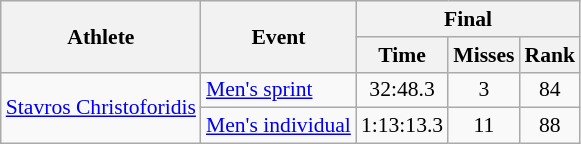<table class="wikitable" style="font-size:90%">
<tr>
<th rowspan="2">Athlete</th>
<th rowspan="2">Event</th>
<th colspan="3">Final</th>
</tr>
<tr>
<th>Time</th>
<th>Misses</th>
<th>Rank</th>
</tr>
<tr>
<td rowspan=2><a href='#'>Stavros Christoforidis</a></td>
<td><a href='#'>Men's sprint</a></td>
<td align="center">32:48.3</td>
<td align="center">3</td>
<td align="center">84</td>
</tr>
<tr>
<td><a href='#'>Men's individual</a></td>
<td align="center">1:13:13.3</td>
<td align="center">11</td>
<td align="center">88</td>
</tr>
</table>
